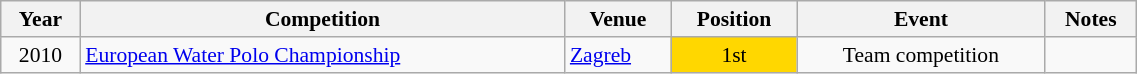<table class="wikitable" width=60% style="font-size:90%; text-align:center;">
<tr>
<th>Year</th>
<th>Competition</th>
<th>Venue</th>
<th>Position</th>
<th>Event</th>
<th>Notes</th>
</tr>
<tr>
<td rowspan=1>2010</td>
<td rowspan=1 align=left><a href='#'>European Water Polo Championship</a></td>
<td rowspan=1 align=left> <a href='#'>Zagreb</a></td>
<td bgcolor=gold>1st</td>
<td>Team competition</td>
<td></td>
</tr>
</table>
